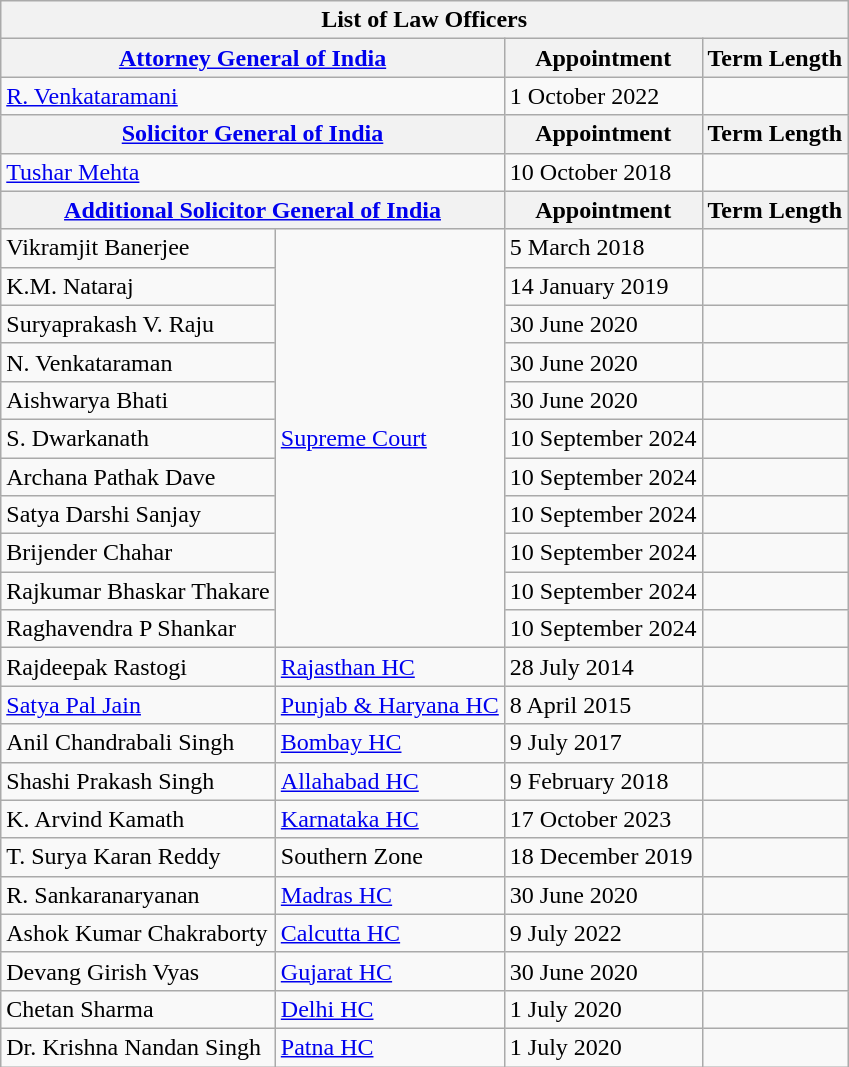<table class="wikitable">
<tr>
<th colspan="4">List of Law Officers</th>
</tr>
<tr>
<th colspan="2"><a href='#'>Attorney General of India</a></th>
<th>Appointment</th>
<th>Term Length</th>
</tr>
<tr>
<td colspan="2"><a href='#'>R. Venkataramani</a></td>
<td>1 October 2022</td>
<td></td>
</tr>
<tr>
<th colspan="2"><a href='#'>Solicitor General of India</a></th>
<th>Appointment</th>
<th>Term Length</th>
</tr>
<tr>
<td colspan="2"><a href='#'>Tushar Mehta</a></td>
<td>10 October 2018</td>
<td></td>
</tr>
<tr>
<th colspan="2"><a href='#'>Additional Solicitor General of India</a></th>
<th>Appointment</th>
<th>Term Length</th>
</tr>
<tr>
<td>Vikramjit Banerjee</td>
<td rowspan="11"><a href='#'>Supreme Court</a></td>
<td>5 March 2018</td>
<td></td>
</tr>
<tr>
<td>K.M. Nataraj</td>
<td>14 January 2019</td>
<td></td>
</tr>
<tr>
<td>Suryaprakash V. Raju</td>
<td>30 June 2020</td>
<td></td>
</tr>
<tr>
<td>N. Venkataraman</td>
<td>30 June 2020</td>
<td></td>
</tr>
<tr>
<td>Aishwarya Bhati</td>
<td>30 June 2020</td>
<td></td>
</tr>
<tr>
<td>S. Dwarkanath</td>
<td>10 September 2024</td>
<td></td>
</tr>
<tr>
<td>Archana Pathak Dave</td>
<td>10 September 2024</td>
<td></td>
</tr>
<tr>
<td>Satya Darshi Sanjay</td>
<td>10 September 2024</td>
<td></td>
</tr>
<tr>
<td>Brijender Chahar</td>
<td>10 September 2024</td>
<td></td>
</tr>
<tr>
<td>Rajkumar Bhaskar Thakare</td>
<td>10 September 2024</td>
<td></td>
</tr>
<tr>
<td>Raghavendra P Shankar</td>
<td>10 September 2024</td>
<td></td>
</tr>
<tr>
<td>Rajdeepak Rastogi</td>
<td><a href='#'>Rajasthan HC</a></td>
<td>28 July 2014</td>
<td></td>
</tr>
<tr>
<td><a href='#'>Satya Pal Jain</a></td>
<td><a href='#'>Punjab & Haryana HC</a></td>
<td>8 April 2015</td>
<td></td>
</tr>
<tr>
<td>Anil Chandrabali Singh</td>
<td><a href='#'>Bombay HC</a></td>
<td>9 July 2017</td>
<td></td>
</tr>
<tr>
<td>Shashi Prakash Singh</td>
<td><a href='#'>Allahabad HC</a></td>
<td>9 February 2018</td>
<td></td>
</tr>
<tr>
<td>K. Arvind Kamath</td>
<td><a href='#'>Karnataka HC</a></td>
<td>17 October 2023</td>
<td></td>
</tr>
<tr>
<td>T. Surya Karan Reddy</td>
<td>Southern Zone</td>
<td>18 December 2019</td>
<td></td>
</tr>
<tr>
<td>R. Sankaranaryanan</td>
<td><a href='#'>Madras HC</a></td>
<td>30 June 2020</td>
<td></td>
</tr>
<tr>
<td>Ashok Kumar Chakraborty</td>
<td><a href='#'>Calcutta HC</a></td>
<td>9 July 2022</td>
<td></td>
</tr>
<tr>
<td>Devang Girish Vyas</td>
<td><a href='#'>Gujarat HC</a></td>
<td>30 June 2020</td>
<td></td>
</tr>
<tr>
<td>Chetan Sharma</td>
<td><a href='#'>Delhi HC</a></td>
<td>1 July 2020</td>
<td></td>
</tr>
<tr>
<td>Dr. Krishna Nandan Singh</td>
<td><a href='#'>Patna HC</a></td>
<td>1 July 2020</td>
<td></td>
</tr>
</table>
